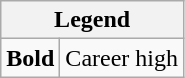<table class="wikitable mw-collapsible mw-collapsed">
<tr>
<th colspan="2">Legend</th>
</tr>
<tr>
<td><strong>Bold</strong></td>
<td>Career high</td>
</tr>
</table>
